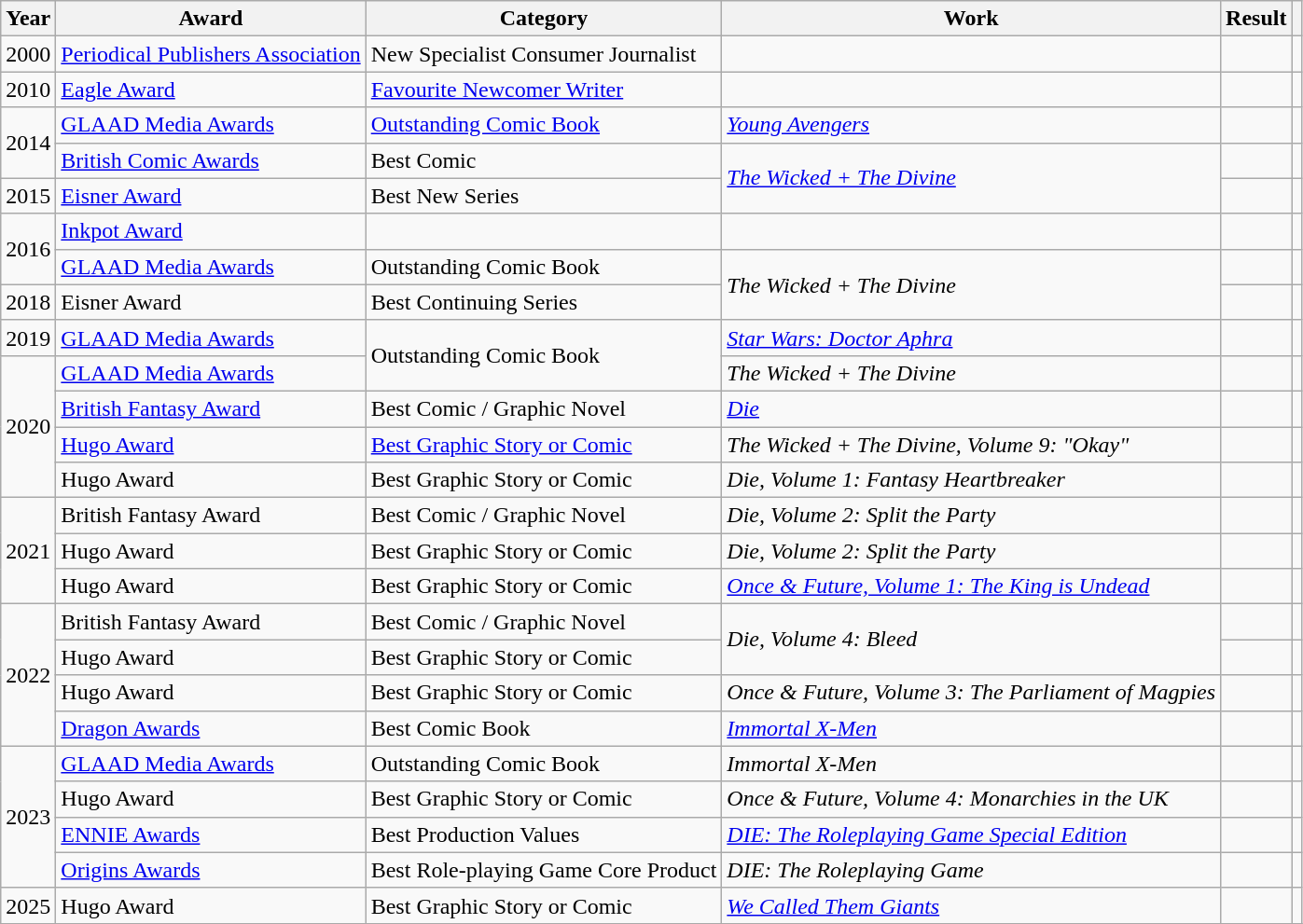<table class="wikitable sortable">
<tr>
<th>Year</th>
<th>Award</th>
<th>Category</th>
<th>Work</th>
<th>Result</th>
<th class="unsortable"></th>
</tr>
<tr>
<td>2000</td>
<td><a href='#'>Periodical Publishers Association</a></td>
<td>New Specialist Consumer Journalist</td>
<td></td>
<td></td>
<td></td>
</tr>
<tr>
<td>2010</td>
<td><a href='#'>Eagle Award</a></td>
<td><a href='#'>Favourite Newcomer Writer</a></td>
<td></td>
<td></td>
<td></td>
</tr>
<tr>
<td rowspan=2>2014</td>
<td><a href='#'>GLAAD Media Awards</a></td>
<td><a href='#'>Outstanding Comic Book</a></td>
<td><em><a href='#'>Young Avengers</a></em></td>
<td></td>
<td></td>
</tr>
<tr>
<td><a href='#'>British Comic Awards</a></td>
<td>Best Comic</td>
<td rowspan=2><em><a href='#'>The Wicked + The Divine</a></em></td>
<td></td>
<td></td>
</tr>
<tr>
<td>2015</td>
<td><a href='#'>Eisner Award</a></td>
<td>Best New Series</td>
<td></td>
<td></td>
</tr>
<tr>
<td rowspan=2>2016</td>
<td><a href='#'>Inkpot Award</a></td>
<td></td>
<td></td>
<td></td>
<td></td>
</tr>
<tr>
<td><a href='#'>GLAAD Media Awards</a></td>
<td>Outstanding Comic Book</td>
<td rowspan=2><em>The Wicked + The Divine</em></td>
<td></td>
<td></td>
</tr>
<tr>
<td>2018</td>
<td>Eisner Award</td>
<td>Best Continuing Series</td>
<td></td>
<td></td>
</tr>
<tr>
<td>2019</td>
<td><a href='#'>GLAAD Media Awards</a></td>
<td rowspan=2>Outstanding Comic Book</td>
<td><em><a href='#'>Star Wars: Doctor Aphra</a></em></td>
<td></td>
<td></td>
</tr>
<tr>
<td rowspan=4>2020</td>
<td><a href='#'>GLAAD Media Awards</a></td>
<td><em>The Wicked + The Divine</em></td>
<td></td>
<td></td>
</tr>
<tr>
<td><a href='#'>British Fantasy Award</a></td>
<td>Best Comic / Graphic Novel</td>
<td><em><a href='#'>Die</a></em></td>
<td></td>
<td></td>
</tr>
<tr>
<td><a href='#'>Hugo Award</a></td>
<td><a href='#'>Best Graphic Story or Comic</a></td>
<td><em>The Wicked + The Divine, Volume 9: "Okay"</em></td>
<td></td>
<td></td>
</tr>
<tr>
<td>Hugo Award</td>
<td>Best Graphic Story or Comic</td>
<td><em>Die, Volume 1: Fantasy Heartbreaker</em></td>
<td></td>
<td></td>
</tr>
<tr>
<td rowspan=3>2021</td>
<td>British Fantasy Award</td>
<td>Best Comic / Graphic Novel</td>
<td><em>Die, Volume 2: Split the Party</em></td>
<td></td>
<td></td>
</tr>
<tr>
<td>Hugo Award</td>
<td>Best Graphic Story or Comic</td>
<td><em>Die, Volume 2: Split the Party</em></td>
<td></td>
<td></td>
</tr>
<tr>
<td>Hugo Award</td>
<td>Best Graphic Story or Comic</td>
<td><em><a href='#'>Once & Future, Volume 1: The King is Undead</a></em></td>
<td></td>
<td></td>
</tr>
<tr>
<td rowspan=4>2022</td>
<td>British Fantasy Award</td>
<td>Best Comic / Graphic Novel</td>
<td rowspan=2><em>Die, Volume 4: Bleed</em></td>
<td></td>
<td></td>
</tr>
<tr>
<td>Hugo Award</td>
<td>Best Graphic Story or Comic</td>
<td></td>
<td></td>
</tr>
<tr>
<td>Hugo Award</td>
<td>Best Graphic Story or Comic</td>
<td><em>Once & Future, Volume 3: The Parliament of Magpies</em></td>
<td></td>
<td></td>
</tr>
<tr>
<td><a href='#'>Dragon Awards</a></td>
<td>Best Comic Book</td>
<td><em><a href='#'>Immortal X-Men</a></em></td>
<td></td>
<td></td>
</tr>
<tr>
<td rowspan=4>2023</td>
<td><a href='#'>GLAAD Media Awards</a></td>
<td>Outstanding Comic Book</td>
<td><em>Immortal X-Men</em></td>
<td></td>
<td></td>
</tr>
<tr>
<td>Hugo Award</td>
<td>Best Graphic Story or Comic</td>
<td><em>Once & Future, Volume 4: Monarchies in the UK</em></td>
<td></td>
<td></td>
</tr>
<tr>
<td><a href='#'>ENNIE Awards</a></td>
<td>Best Production Values</td>
<td><em><a href='#'>DIE: The Roleplaying Game Special Edition</a></em></td>
<td></td>
<td></td>
</tr>
<tr>
<td><a href='#'>Origins Awards</a></td>
<td>Best Role-playing Game Core Product</td>
<td><em>DIE: The Roleplaying Game</em></td>
<td></td>
<td></td>
</tr>
<tr>
<td>2025</td>
<td>Hugo Award</td>
<td>Best Graphic Story or Comic</td>
<td><em><a href='#'>We Called Them Giants</a></em></td>
<td></td>
<td></td>
</tr>
<tr>
</tr>
</table>
